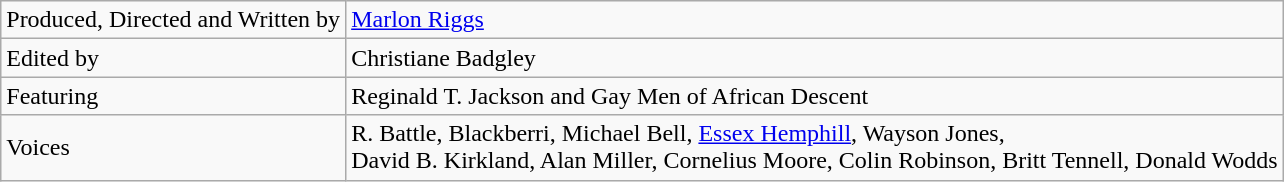<table class="wikitable">
<tr>
<td>Produced, Directed and Written by</td>
<td><a href='#'>Marlon Riggs</a></td>
</tr>
<tr>
<td>Edited by</td>
<td>Christiane Badgley</td>
</tr>
<tr>
<td>Featuring</td>
<td>Reginald T. Jackson and Gay Men of African Descent</td>
</tr>
<tr>
<td>Voices</td>
<td>R. Battle, Blackberri, Michael Bell, <a href='#'>Essex Hemphill</a>, Wayson Jones,<br>David B. Kirkland, Alan Miller, Cornelius Moore, Colin Robinson, Britt Tennell, Donald Wodds</td>
</tr>
</table>
